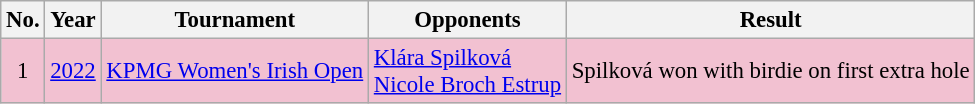<table class="wikitable" style="font-size:95%;">
<tr>
<th>No.</th>
<th>Year</th>
<th>Tournament</th>
<th>Opponents</th>
<th>Result</th>
</tr>
<tr style="background:#F2C1D1;">
<td align=center>1</td>
<td><a href='#'>2022</a></td>
<td><a href='#'>KPMG Women's Irish Open</a></td>
<td> <a href='#'>Klára Spilková</a><br> <a href='#'>Nicole Broch Estrup</a></td>
<td>Spilková won with birdie on first extra hole</td>
</tr>
</table>
